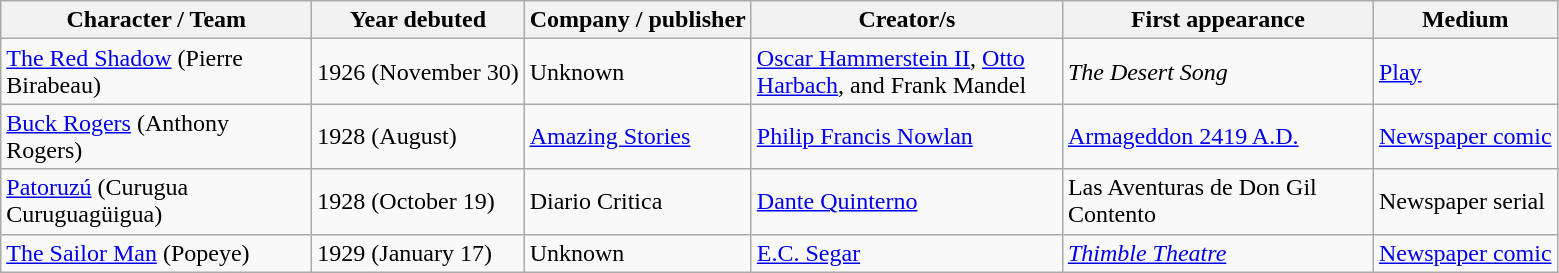<table class="wikitable sortable">
<tr>
<th width=200px>Character / Team</th>
<th>Year debuted</th>
<th>Company / publisher</th>
<th width=200px>Creator/s</th>
<th width=200px>First appearance</th>
<th>Medium</th>
</tr>
<tr>
<td><a href='#'>The Red Shadow</a> (Pierre Birabeau)</td>
<td>1926 (November 30)</td>
<td>Unknown</td>
<td><a href='#'>Oscar Hammerstein II</a>, <a href='#'>Otto Harbach</a>, and Frank Mandel</td>
<td><em>The Desert Song</em></td>
<td><a href='#'>Play</a></td>
</tr>
<tr>
<td><a href='#'>Buck Rogers</a> (Anthony Rogers)</td>
<td>1928 (August)</td>
<td><a href='#'>Amazing Stories</a></td>
<td><a href='#'>Philip Francis Nowlan</a></td>
<td><a href='#'>Armageddon 2419 A.D.</a></td>
<td><a href='#'>Newspaper comic</a></td>
</tr>
<tr>
<td><a href='#'>Patoruzú</a> (Curugua Curuguagüigua)</td>
<td>1928 (October 19)</td>
<td>Diario Critica</td>
<td><a href='#'>Dante Quinterno</a></td>
<td>Las Aventuras de Don Gil Contento</td>
<td>Newspaper serial</td>
</tr>
<tr>
<td><a href='#'>The Sailor Man</a> (Popeye)</td>
<td>1929 (January 17)</td>
<td>Unknown</td>
<td><a href='#'>E.C. Segar</a></td>
<td><em><a href='#'>Thimble Theatre</a></em></td>
<td><a href='#'>Newspaper comic</a></td>
</tr>
</table>
